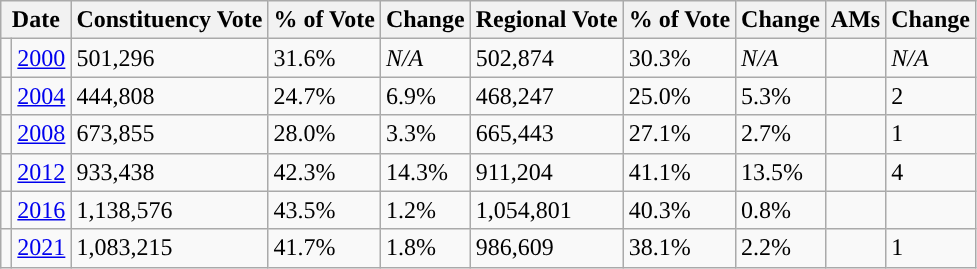<table class="wikitable sortable" style="text-align: left">
<tr>
<th colspan="2">Date</th>
<th>Constituency Vote</th>
<th>% of Vote</th>
<th>Change</th>
<th>Regional Vote</th>
<th>% of Vote</th>
<th>Change</th>
<th>AMs</th>
<th>Change</th>
</tr>
<tr>
<td style="color:inherit;background:"></td>
<td><a href='#'>2000</a></td>
<td>501,296</td>
<td>31.6%</td>
<td><em>N/A</em></td>
<td>502,874</td>
<td>30.3%</td>
<td><em>N/A</em></td>
<td></td>
<td><em>N/A</em></td>
</tr>
<tr>
<td style="color:inherit;background:"></td>
<td><a href='#'>2004</a></td>
<td>444,808</td>
<td>24.7%</td>
<td>6.9%</td>
<td>468,247</td>
<td>25.0%</td>
<td>5.3%</td>
<td></td>
<td>2</td>
</tr>
<tr>
<td style="color:inherit;background:"></td>
<td><a href='#'>2008</a></td>
<td>673,855</td>
<td>28.0%</td>
<td>3.3%</td>
<td>665,443</td>
<td>27.1%</td>
<td>2.7%</td>
<td></td>
<td>1</td>
</tr>
<tr>
<td style="color:inherit;background:"></td>
<td><a href='#'>2012</a></td>
<td>933,438</td>
<td>42.3%</td>
<td>14.3%</td>
<td>911,204</td>
<td>41.1%</td>
<td>13.5%</td>
<td></td>
<td>4</td>
</tr>
<tr>
<td style="color:inherit;background:"></td>
<td><a href='#'>2016</a></td>
<td>1,138,576</td>
<td>43.5%</td>
<td>1.2%</td>
<td>1,054,801</td>
<td>40.3%</td>
<td>0.8%</td>
<td></td>
<td></td>
</tr>
<tr>
<td style="color:inherit;background:"></td>
<td><a href='#'>2021</a></td>
<td>1,083,215</td>
<td>41.7%</td>
<td>1.8%</td>
<td>986,609</td>
<td>38.1%</td>
<td>2.2%</td>
<td></td>
<td>1</td>
</tr>
</table>
